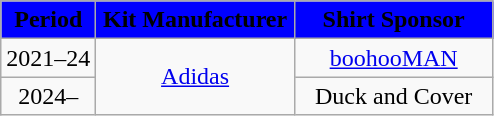<table class="wikitable" style="text-align: center">
<tr>
<th style="background:#0000ff; width:px;"><span>Period</span></th>
<th style="background:#0000ff; width:125px;"><span>Kit Manufacturer</span></th>
<th style="background:#0000ff; width:125px;"><span>Shirt Sponsor</span></th>
</tr>
<tr>
<td>2021–24</td>
<td rowspan=2><a href='#'>Adidas</a></td>
<td><a href='#'>boohooMAN</a></td>
</tr>
<tr>
<td>2024–</td>
<td>Duck and Cover</td>
</tr>
</table>
